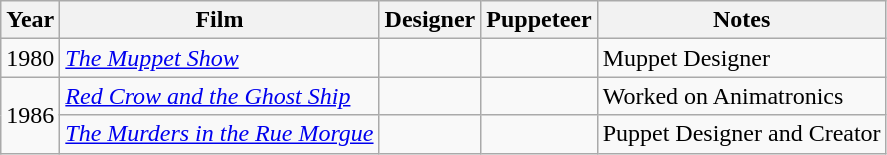<table class="wikitable">
<tr>
<th>Year</th>
<th>Film</th>
<th>Designer</th>
<th>Puppeteer</th>
<th>Notes</th>
</tr>
<tr>
<td>1980</td>
<td><em><a href='#'>The Muppet Show</a></em></td>
<td></td>
<td></td>
<td>Muppet Designer</td>
</tr>
<tr>
<td rowspan="2">1986</td>
<td><em><a href='#'>Red Crow and the Ghost Ship</a></em></td>
<td></td>
<td></td>
<td>Worked on Animatronics</td>
</tr>
<tr>
<td><a href='#'><em>The Murders in the Rue Morgue</em></a></td>
<td></td>
<td></td>
<td>Puppet Designer and Creator</td>
</tr>
</table>
